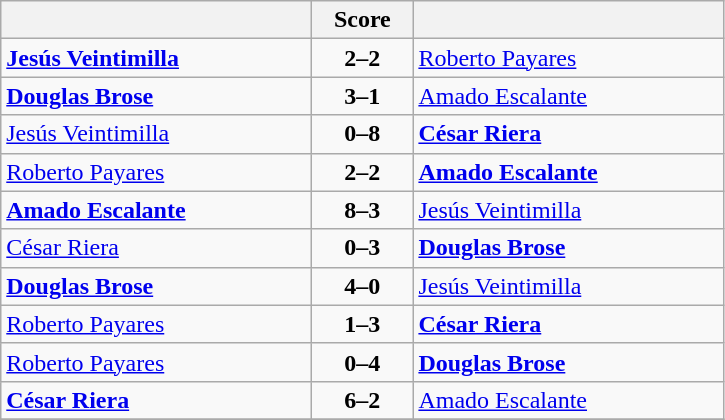<table class="wikitable" style="text-align: center; font-size:100% ">
<tr>
<th align="right" width="200"></th>
<th width="60">Score</th>
<th align="left" width="200"></th>
</tr>
<tr>
<td align=left><strong> <a href='#'>Jesús Veintimilla</a></strong></td>
<td align=center><strong>2–2</strong></td>
<td align=left> <a href='#'>Roberto Payares</a></td>
</tr>
<tr>
<td align=left><strong> <a href='#'>Douglas Brose</a></strong></td>
<td align=center><strong>3–1</strong></td>
<td align=left> <a href='#'>Amado Escalante</a></td>
</tr>
<tr>
<td align=left> <a href='#'>Jesús Veintimilla</a></td>
<td align=center><strong>0–8</strong></td>
<td align=left><strong> <a href='#'>César Riera</a></strong></td>
</tr>
<tr>
<td align=left> <a href='#'>Roberto Payares</a></td>
<td align=center><strong>2–2</strong></td>
<td align=left><strong> <a href='#'>Amado Escalante</a></strong></td>
</tr>
<tr>
<td align=left><strong> <a href='#'>Amado Escalante</a></strong></td>
<td align=center><strong>8–3</strong></td>
<td align=left> <a href='#'>Jesús Veintimilla</a></td>
</tr>
<tr>
<td align=left> <a href='#'>César Riera</a></td>
<td align=center><strong>0–3</strong></td>
<td align=left><strong> <a href='#'>Douglas Brose</a></strong></td>
</tr>
<tr>
<td align=left><strong> <a href='#'>Douglas Brose</a></strong></td>
<td align=center><strong>4–0</strong></td>
<td align=left> <a href='#'>Jesús Veintimilla</a></td>
</tr>
<tr>
<td align=left> <a href='#'>Roberto Payares</a></td>
<td align=center><strong>1–3</strong></td>
<td align=left><strong> <a href='#'>César Riera</a></strong></td>
</tr>
<tr>
<td align=left> <a href='#'>Roberto Payares</a></td>
<td align=center><strong>0–4</strong></td>
<td align=left><strong> <a href='#'>Douglas Brose</a></strong></td>
</tr>
<tr>
<td align=left><strong> <a href='#'>César Riera</a></strong></td>
<td align=center><strong>6–2</strong></td>
<td align=left> <a href='#'>Amado Escalante</a></td>
</tr>
<tr>
</tr>
</table>
